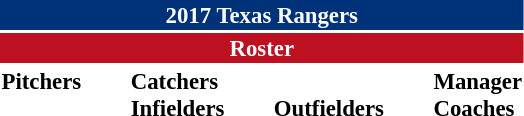<table class="toccolours" style="font-size: 95%;">
<tr>
<th colspan="10" style="background:#003279; color:#fff; text-align:center;">2017 Texas Rangers</th>
</tr>
<tr>
<td colspan="10" style="background:#bd1021; color:white; text-align:center;"><strong>Roster</strong></td>
</tr>
<tr>
<td valign="top"><strong>Pitchers</strong><br>




























</td>
<td style="width:25px;"></td>
<td valign="top"><strong>Catchers</strong><br>



<strong>Infielders</strong>








</td>
<td width="25px"></td>
<td valign="top"><br><strong>Outfielders</strong>







</td>
<td style="width:25px;"></td>
<td valign="top"><strong>Manager</strong><br>
<strong>Coaches</strong>
 
 
 
 
 
 
 
 
 </td>
</tr>
</table>
